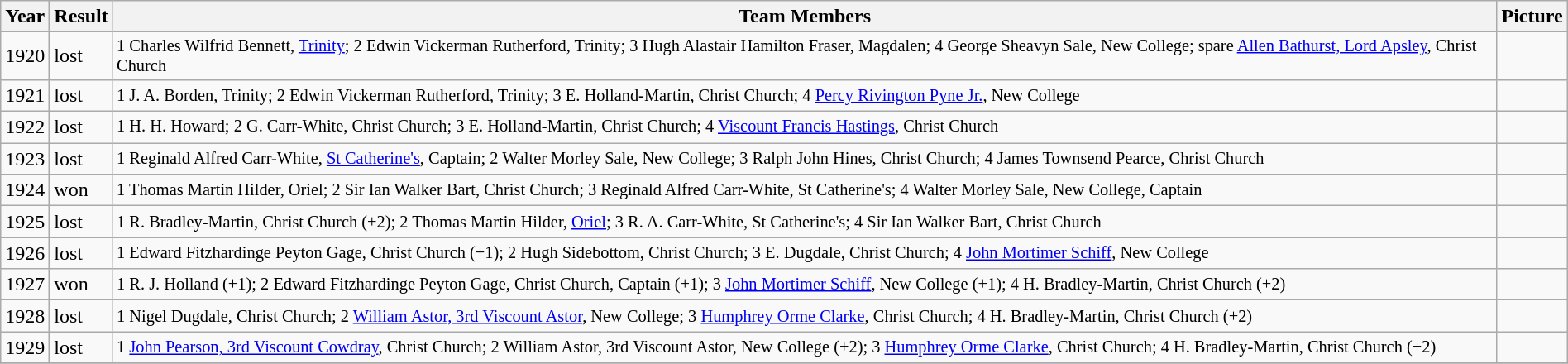<table class="wikitable" width="100%">
<tr>
<th>Year</th>
<th>Result</th>
<th>Team Members</th>
<th>Picture</th>
</tr>
<tr>
<td>1920</td>
<td>lost</td>
<td style="font-size:85%">1 Charles Wilfrid Bennett, <a href='#'>Trinity</a>; 2 Edwin Vickerman Rutherford, Trinity; 3 Hugh Alastair Hamilton Fraser, Magdalen; 4 George Sheavyn Sale, New College; spare <a href='#'>Allen Bathurst, Lord Apsley</a>, Christ Church</td>
<td></td>
</tr>
<tr>
<td>1921</td>
<td>lost</td>
<td style="font-size:85%">1 J. A. Borden, Trinity; 2 Edwin Vickerman Rutherford, Trinity; 3 E. Holland-Martin, Christ Church; 4 <a href='#'>Percy Rivington Pyne Jr.</a>, New College</td>
<td></td>
</tr>
<tr>
<td>1922</td>
<td>lost</td>
<td style="font-size:85%">1 H. H. Howard; 2 G. Carr-White, Christ Church; 3 E. Holland-Martin, Christ Church; 4 <a href='#'>Viscount Francis Hastings</a>, Christ Church</td>
<td><br></td>
</tr>
<tr>
<td>1923</td>
<td>lost</td>
<td style="font-size:85%">1 Reginald Alfred Carr-White, <a href='#'>St Catherine's</a>, Captain; 2 Walter Morley Sale, New College; 3 Ralph John Hines, Christ Church; 4 James Townsend Pearce, Christ Church</td>
<td></td>
</tr>
<tr>
<td>1924</td>
<td>won</td>
<td style="font-size:85%">1 Thomas Martin Hilder, Oriel; 2 Sir Ian Walker Bart, Christ Church; 3 Reginald Alfred Carr-White, St Catherine's; 4 Walter Morley Sale, New College, Captain</td>
<td></td>
</tr>
<tr>
<td>1925</td>
<td>lost</td>
<td style="font-size:85%">1 R. Bradley-Martin, Christ Church (+2); 2 Thomas Martin Hilder, <a href='#'>Oriel</a>; 3 R. A. Carr-White, St Catherine's; 4 Sir Ian Walker Bart, Christ Church</td>
<td><br>
</td>
</tr>
<tr>
<td>1926</td>
<td>lost</td>
<td style="font-size:85%">1 Edward Fitzhardinge Peyton Gage, Christ Church (+1); 2 Hugh Sidebottom, Christ Church; 3 E. Dugdale, Christ Church; 4 <a href='#'>John Mortimer Schiff</a>, New College</td>
<td></td>
</tr>
<tr>
<td>1927</td>
<td>won</td>
<td style="font-size:85%">1 R. J. Holland (+1); 2 Edward Fitzhardinge Peyton Gage, Christ Church, Captain (+1); 3 <a href='#'>John Mortimer Schiff</a>, New College (+1); 4 H. Bradley-Martin, Christ Church (+2)</td>
<td></td>
</tr>
<tr>
<td>1928</td>
<td>lost</td>
<td style="font-size:85%">1 Nigel Dugdale, Christ Church; 2 <a href='#'>William Astor, 3rd Viscount Astor</a>, New College; 3 <a href='#'>Humphrey Orme Clarke</a>, Christ Church; 4 H. Bradley-Martin, Christ Church (+2)</td>
<td></td>
</tr>
<tr>
<td>1929</td>
<td>lost</td>
<td style="font-size:85%">1 <a href='#'>John Pearson, 3rd Viscount Cowdray</a>, Christ Church; 2 William Astor, 3rd Viscount Astor, New College (+2); 3 <a href='#'>Humphrey Orme Clarke</a>, Christ Church; 4 H. Bradley-Martin, Christ Church (+2)</td>
<td></td>
</tr>
<tr>
</tr>
</table>
